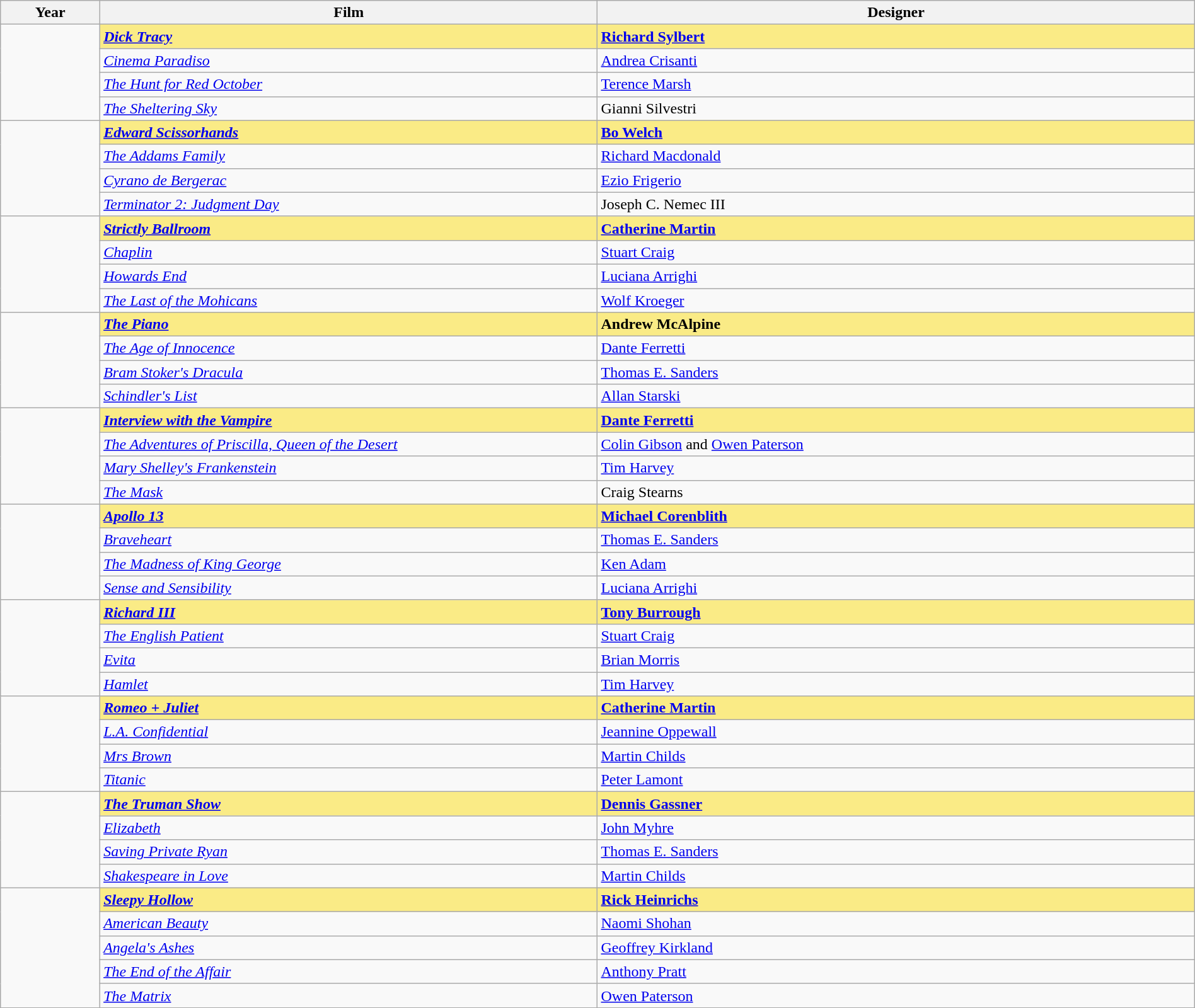<table class="wikitable" style="width:100%;" cellpadding="5">
<tr>
<th style="width:5%;">Year</th>
<th style="width:25%;">Film</th>
<th style="width:30%;">Designer</th>
</tr>
<tr>
<td rowspan="4"></td>
<td style="background:#FAEB86"><strong><em><a href='#'>Dick Tracy</a></em></strong></td>
<td style="background:#FAEB86"><strong><a href='#'>Richard Sylbert</a></strong></td>
</tr>
<tr>
<td><em><a href='#'>Cinema Paradiso</a></em></td>
<td><a href='#'>Andrea Crisanti</a></td>
</tr>
<tr>
<td><em><a href='#'>The Hunt for Red October</a></em></td>
<td><a href='#'>Terence Marsh</a></td>
</tr>
<tr>
<td><em><a href='#'>The Sheltering Sky</a></em></td>
<td>Gianni Silvestri</td>
</tr>
<tr>
<td rowspan="4"></td>
<td style="background:#FAEB86"><strong><em><a href='#'>Edward Scissorhands</a></em></strong></td>
<td style="background:#FAEB86"><strong><a href='#'>Bo Welch</a></strong></td>
</tr>
<tr>
<td><em><a href='#'>The Addams Family</a></em></td>
<td><a href='#'>Richard Macdonald</a></td>
</tr>
<tr>
<td><em><a href='#'>Cyrano de Bergerac</a></em></td>
<td><a href='#'>Ezio Frigerio</a></td>
</tr>
<tr>
<td><em><a href='#'>Terminator 2: Judgment Day</a></em></td>
<td>Joseph C. Nemec III</td>
</tr>
<tr>
<td rowspan="4"></td>
<td style="background:#FAEB86"><strong><em><a href='#'>Strictly Ballroom</a></em></strong></td>
<td style="background:#FAEB86"><strong><a href='#'>Catherine Martin</a></strong></td>
</tr>
<tr>
<td><em><a href='#'>Chaplin</a></em></td>
<td><a href='#'>Stuart Craig</a></td>
</tr>
<tr>
<td><em><a href='#'>Howards End</a></em></td>
<td><a href='#'>Luciana Arrighi</a></td>
</tr>
<tr>
<td><em><a href='#'>The Last of the Mohicans</a></em></td>
<td><a href='#'>Wolf Kroeger</a></td>
</tr>
<tr>
<td rowspan="4"></td>
<td style="background:#FAEB86"><strong><em><a href='#'>The Piano</a></em></strong></td>
<td style="background:#FAEB86"><strong>Andrew McAlpine</strong></td>
</tr>
<tr>
<td><em><a href='#'>The Age of Innocence</a></em></td>
<td><a href='#'>Dante Ferretti</a></td>
</tr>
<tr>
<td><em><a href='#'>Bram Stoker's Dracula</a></em></td>
<td><a href='#'>Thomas E. Sanders</a></td>
</tr>
<tr>
<td><em><a href='#'>Schindler's List</a></em></td>
<td><a href='#'>Allan Starski</a></td>
</tr>
<tr>
<td rowspan="4"></td>
<td style="background:#FAEB86"><strong><em><a href='#'>Interview with the Vampire</a></em></strong></td>
<td style="background:#FAEB86"><strong><a href='#'>Dante Ferretti</a></strong></td>
</tr>
<tr>
<td><em><a href='#'>The Adventures of Priscilla, Queen of the Desert</a></em></td>
<td><a href='#'>Colin Gibson</a> and <a href='#'>Owen Paterson</a></td>
</tr>
<tr>
<td><em><a href='#'>Mary Shelley's Frankenstein</a></em></td>
<td><a href='#'>Tim Harvey</a></td>
</tr>
<tr>
<td><em><a href='#'>The Mask</a></em></td>
<td>Craig Stearns</td>
</tr>
<tr>
<td rowspan="4"></td>
<td style="background:#FAEB86"><strong><em><a href='#'>Apollo 13</a></em></strong></td>
<td style="background:#FAEB86"><strong><a href='#'>Michael Corenblith</a></strong></td>
</tr>
<tr>
<td><em><a href='#'>Braveheart</a></em></td>
<td><a href='#'>Thomas E. Sanders</a></td>
</tr>
<tr>
<td><em><a href='#'>The Madness of King George</a></em></td>
<td><a href='#'>Ken Adam</a></td>
</tr>
<tr>
<td><em><a href='#'>Sense and Sensibility</a></em></td>
<td><a href='#'>Luciana Arrighi</a></td>
</tr>
<tr>
<td rowspan="4"></td>
<td style="background:#FAEB86"><strong><em><a href='#'>Richard III</a></em></strong></td>
<td style="background:#FAEB86"><strong><a href='#'>Tony Burrough</a></strong></td>
</tr>
<tr>
<td><em><a href='#'>The English Patient</a></em></td>
<td><a href='#'>Stuart Craig</a></td>
</tr>
<tr>
<td><em><a href='#'>Evita</a></em></td>
<td><a href='#'>Brian Morris</a></td>
</tr>
<tr>
<td><em><a href='#'>Hamlet</a></em></td>
<td><a href='#'>Tim Harvey</a></td>
</tr>
<tr>
<td rowspan="4"></td>
<td style="background:#FAEB86"><strong><em><a href='#'>Romeo + Juliet</a></em></strong></td>
<td style="background:#FAEB86"><strong><a href='#'>Catherine Martin</a></strong></td>
</tr>
<tr>
<td><em><a href='#'>L.A. Confidential</a></em></td>
<td><a href='#'>Jeannine Oppewall</a></td>
</tr>
<tr>
<td><em><a href='#'>Mrs Brown</a></em></td>
<td><a href='#'>Martin Childs</a></td>
</tr>
<tr>
<td><em><a href='#'>Titanic</a></em></td>
<td><a href='#'>Peter Lamont</a></td>
</tr>
<tr>
<td rowspan="4"></td>
<td style="background:#FAEB86"><strong><em><a href='#'>The Truman Show</a></em></strong></td>
<td style="background:#FAEB86"><strong><a href='#'>Dennis Gassner</a></strong></td>
</tr>
<tr>
<td><em><a href='#'>Elizabeth</a></em></td>
<td><a href='#'>John Myhre</a></td>
</tr>
<tr>
<td><em><a href='#'>Saving Private Ryan</a></em></td>
<td><a href='#'>Thomas E. Sanders</a></td>
</tr>
<tr>
<td><em><a href='#'>Shakespeare in Love</a></em></td>
<td><a href='#'>Martin Childs</a></td>
</tr>
<tr>
<td rowspan="5"></td>
<td style="background:#FAEB86"><strong><em><a href='#'>Sleepy Hollow</a></em></strong></td>
<td style="background:#FAEB86"><strong><a href='#'>Rick Heinrichs</a></strong></td>
</tr>
<tr>
<td><em><a href='#'>American Beauty</a></em></td>
<td><a href='#'>Naomi Shohan</a></td>
</tr>
<tr>
<td><em><a href='#'>Angela's Ashes</a></em></td>
<td><a href='#'>Geoffrey Kirkland</a></td>
</tr>
<tr>
<td><em><a href='#'>The End of the Affair</a></em></td>
<td><a href='#'>Anthony Pratt</a></td>
</tr>
<tr>
<td><em><a href='#'>The Matrix</a></em></td>
<td><a href='#'>Owen Paterson</a></td>
</tr>
</table>
